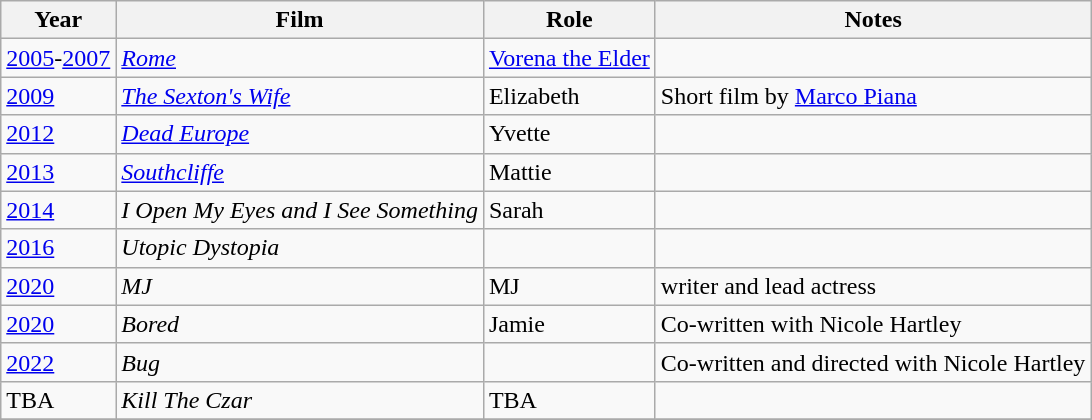<table class="wikitable">
<tr>
<th>Year</th>
<th>Film</th>
<th>Role</th>
<th>Notes</th>
</tr>
<tr>
<td><a href='#'>2005</a>-<a href='#'>2007</a></td>
<td><em><a href='#'>Rome</a></em></td>
<td><a href='#'>Vorena the Elder</a></td>
<td></td>
</tr>
<tr>
<td><a href='#'>2009</a></td>
<td><em><a href='#'>The Sexton's Wife</a></em></td>
<td>Elizabeth</td>
<td>Short film by <a href='#'>Marco Piana</a></td>
</tr>
<tr>
<td><a href='#'>2012</a></td>
<td><em><a href='#'>Dead Europe</a></em></td>
<td>Yvette</td>
<td></td>
</tr>
<tr>
<td><a href='#'>2013</a></td>
<td><em><a href='#'>Southcliffe</a></em></td>
<td>Mattie</td>
<td></td>
</tr>
<tr>
<td><a href='#'>2014</a></td>
<td><em>I Open My Eyes and I See Something</em></td>
<td>Sarah</td>
<td></td>
</tr>
<tr>
<td><a href='#'>2016</a></td>
<td><em>Utopic Dystopia</em></td>
<td></td>
<td></td>
</tr>
<tr>
<td><a href='#'>2020</a></td>
<td><em>MJ</em></td>
<td>MJ</td>
<td>writer and lead actress</td>
</tr>
<tr>
<td><a href='#'>2020</a></td>
<td><em>Bored</em></td>
<td>Jamie</td>
<td>Co-written with Nicole Hartley</td>
</tr>
<tr>
<td><a href='#'>2022</a></td>
<td><em>Bug</em></td>
<td></td>
<td>Co-written and directed with Nicole Hartley</td>
</tr>
<tr>
<td>TBA</td>
<td><em>Kill The Czar</em></td>
<td>TBA</td>
<td></td>
</tr>
<tr>
</tr>
</table>
